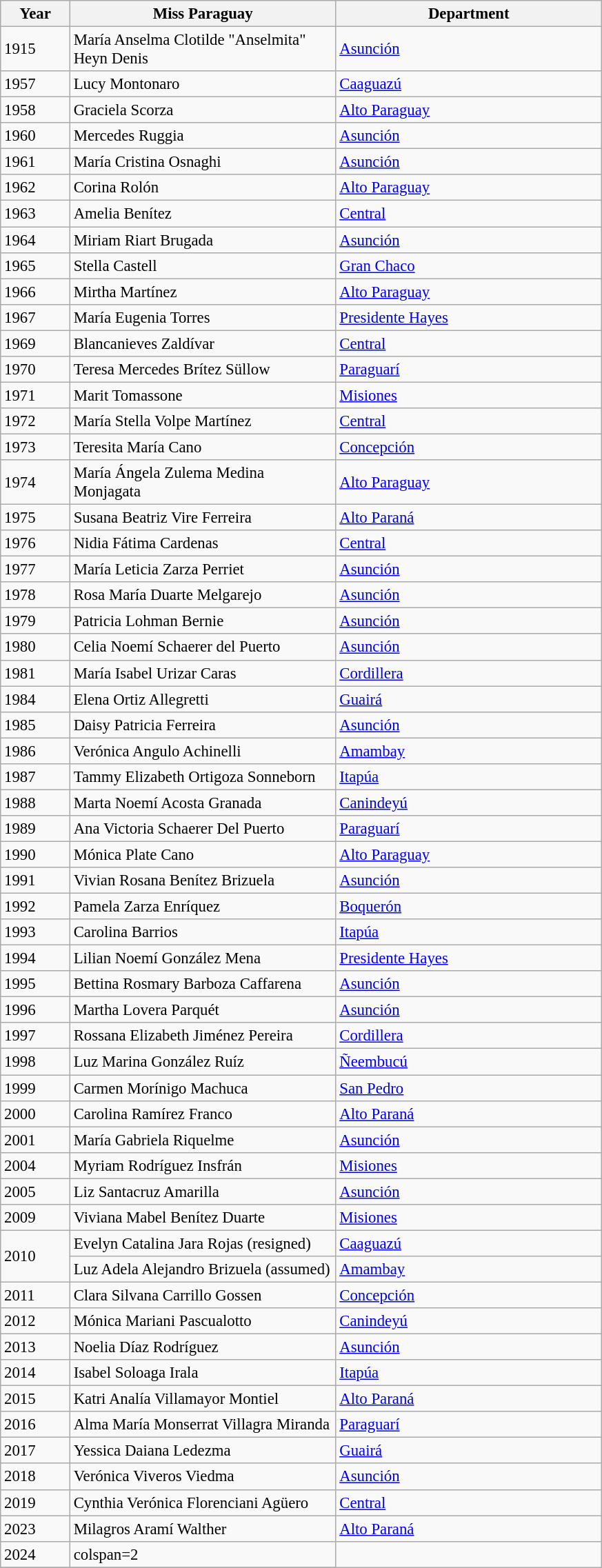<table class="wikitable sortable" style="font-size: 95%;">
<tr>
<th width="60">Year</th>
<th width="250">Miss Paraguay</th>
<th width="250">Department</th>
</tr>
<tr>
<td>1915</td>
<td>María Anselma Clotilde "Anselmita" Heyn Denis</td>
<td><a href='#'>Asunción</a></td>
</tr>
<tr>
<td>1957</td>
<td>Lucy Montonaro</td>
<td><a href='#'>Caaguazú</a></td>
</tr>
<tr>
<td>1958</td>
<td>Graciela Scorza</td>
<td><a href='#'>Alto Paraguay</a></td>
</tr>
<tr>
<td>1960</td>
<td>Mercedes Ruggia</td>
<td><a href='#'>Asunción</a></td>
</tr>
<tr>
<td>1961</td>
<td>María Cristina Osnaghi</td>
<td><a href='#'>Asunción</a></td>
</tr>
<tr>
<td>1962</td>
<td>Corina Rolón</td>
<td><a href='#'>Alto Paraguay</a></td>
</tr>
<tr>
<td>1963</td>
<td>Amelia Benítez</td>
<td><a href='#'>Central</a></td>
</tr>
<tr>
<td>1964</td>
<td>Miriam Riart Brugada</td>
<td><a href='#'>Asunción</a></td>
</tr>
<tr>
<td>1965</td>
<td>Stella Castell</td>
<td><a href='#'>Gran Chaco</a></td>
</tr>
<tr>
<td>1966</td>
<td>Mirtha Martínez</td>
<td><a href='#'>Alto Paraguay</a></td>
</tr>
<tr>
<td>1967</td>
<td>María Eugenia Torres</td>
<td><a href='#'>Presidente Hayes</a></td>
</tr>
<tr>
<td>1969</td>
<td>Blancanieves Zaldívar</td>
<td><a href='#'>Central</a></td>
</tr>
<tr>
<td>1970</td>
<td>Teresa Mercedes Brítez Süllow</td>
<td><a href='#'>Paraguarí</a></td>
</tr>
<tr>
<td>1971</td>
<td>Marit Tomassone</td>
<td><a href='#'>Misiones</a></td>
</tr>
<tr>
<td>1972</td>
<td>María Stella Volpe Martínez</td>
<td><a href='#'>Central</a></td>
</tr>
<tr>
<td>1973</td>
<td>Teresita María Cano</td>
<td><a href='#'>Concepción</a></td>
</tr>
<tr>
<td>1974</td>
<td>María Ángela Zulema Medina Monjagata</td>
<td><a href='#'>Alto Paraguay</a></td>
</tr>
<tr>
<td>1975</td>
<td>Susana Beatriz Vire Ferreira</td>
<td><a href='#'>Alto Paraná</a></td>
</tr>
<tr>
<td>1976</td>
<td>Nidia Fátima Cardenas</td>
<td><a href='#'>Central</a></td>
</tr>
<tr>
<td>1977</td>
<td>María Leticia Zarza Perriet</td>
<td><a href='#'>Asunción</a></td>
</tr>
<tr>
<td>1978</td>
<td>Rosa María Duarte Melgarejo</td>
<td><a href='#'>Asunción</a></td>
</tr>
<tr>
<td>1979</td>
<td>Patricia Lohman Bernie</td>
<td><a href='#'>Asunción</a></td>
</tr>
<tr>
<td>1980</td>
<td>Celia Noemí Schaerer del Puerto</td>
<td><a href='#'>Asunción</a></td>
</tr>
<tr>
<td>1981</td>
<td>María Isabel Urizar Caras</td>
<td><a href='#'>Cordillera</a></td>
</tr>
<tr>
<td>1984</td>
<td>Elena Ortiz Allegretti</td>
<td><a href='#'>Guairá</a></td>
</tr>
<tr>
<td>1985</td>
<td>Daisy Patricia Ferreira</td>
<td><a href='#'>Asunción</a></td>
</tr>
<tr>
<td>1986</td>
<td>Verónica Angulo Achinelli</td>
<td><a href='#'>Amambay</a></td>
</tr>
<tr>
<td>1987</td>
<td>Tammy Elizabeth Ortigoza Sonneborn</td>
<td><a href='#'>Itapúa</a></td>
</tr>
<tr>
<td>1988</td>
<td>Marta Noemí Acosta Granada</td>
<td><a href='#'>Canindeyú</a></td>
</tr>
<tr>
<td>1989</td>
<td>Ana Victoria Schaerer Del Puerto</td>
<td><a href='#'>Paraguarí</a></td>
</tr>
<tr>
<td>1990</td>
<td>Mónica Plate Cano</td>
<td><a href='#'>Alto Paraguay</a></td>
</tr>
<tr>
<td>1991</td>
<td>Vivian Rosana Benítez Brizuela</td>
<td><a href='#'>Asunción</a></td>
</tr>
<tr>
<td>1992</td>
<td>Pamela Zarza Enríquez</td>
<td><a href='#'>Boquerón</a></td>
</tr>
<tr>
<td>1993</td>
<td>Carolina Barrios</td>
<td><a href='#'>Itapúa</a></td>
</tr>
<tr>
<td>1994</td>
<td>Lilian Noemí González Mena</td>
<td><a href='#'>Presidente Hayes</a></td>
</tr>
<tr>
<td>1995</td>
<td>Bettina Rosmary Barboza Caffarena</td>
<td><a href='#'>Asunción</a></td>
</tr>
<tr>
<td>1996</td>
<td>Martha Lovera Parquét</td>
<td><a href='#'>Asunción</a></td>
</tr>
<tr>
<td>1997</td>
<td>Rossana Elizabeth Jiménez Pereira</td>
<td><a href='#'>Cordillera</a></td>
</tr>
<tr>
<td>1998</td>
<td>Luz Marina González Ruíz</td>
<td><a href='#'>Ñeembucú</a></td>
</tr>
<tr>
<td>1999</td>
<td>Carmen Morínigo Machuca</td>
<td><a href='#'>San Pedro</a></td>
</tr>
<tr>
<td>2000</td>
<td>Carolina Ramírez Franco</td>
<td><a href='#'>Alto Paraná</a></td>
</tr>
<tr>
<td>2001</td>
<td>María Gabriela Riquelme</td>
<td><a href='#'>Asunción</a></td>
</tr>
<tr>
<td>2004</td>
<td>Myriam Rodríguez Insfrán</td>
<td><a href='#'>Misiones</a></td>
</tr>
<tr>
<td>2005</td>
<td>Liz Santacruz Amarilla</td>
<td><a href='#'>Asunción</a></td>
</tr>
<tr>
<td>2009</td>
<td>Viviana Mabel Benítez Duarte</td>
<td><a href='#'>Misiones</a></td>
</tr>
<tr>
<td rowspan="2">2010</td>
<td>Evelyn Catalina Jara Rojas (resigned)</td>
<td><a href='#'>Caaguazú</a></td>
</tr>
<tr>
<td>Luz Adela Alejandro Brizuela (assumed)</td>
<td><a href='#'>Amambay</a></td>
</tr>
<tr>
<td>2011</td>
<td>Clara Silvana Carrillo Gossen</td>
<td><a href='#'>Concepción</a></td>
</tr>
<tr>
<td>2012</td>
<td>Mónica Mariani Pascualotto</td>
<td><a href='#'>Canindeyú</a></td>
</tr>
<tr>
<td>2013</td>
<td>Noelia Díaz Rodríguez</td>
<td><a href='#'>Asunción</a></td>
</tr>
<tr>
<td>2014</td>
<td>Isabel Soloaga Irala</td>
<td><a href='#'>Itapúa</a></td>
</tr>
<tr>
<td>2015</td>
<td>Katri Analía Villamayor Montiel</td>
<td><a href='#'>Alto Paraná</a></td>
</tr>
<tr>
<td>2016</td>
<td>Alma María Monserrat Villagra Miranda</td>
<td><a href='#'>Paraguarí</a></td>
</tr>
<tr>
<td>2017</td>
<td>Yessica Daiana Ledezma</td>
<td><a href='#'>Guairá</a></td>
</tr>
<tr>
<td>2018</td>
<td>Verónica Viveros Viedma</td>
<td><a href='#'>Asunción</a></td>
</tr>
<tr>
<td>2019</td>
<td>Cynthia Verónica Florenciani Agüero</td>
<td><a href='#'>Central</a></td>
</tr>
<tr>
<td>2023</td>
<td>Milagros Aramí Walther</td>
<td><a href='#'>Alto Paraná</a></td>
</tr>
<tr>
<td>2024</td>
<td>colspan=2 </td>
</tr>
<tr>
</tr>
</table>
